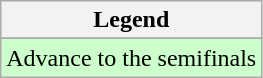<table class="wikitable">
<tr>
<th>Legend</th>
</tr>
<tr>
</tr>
<tr style="background:#ccffcc">
<td>Advance to the semifinals</td>
</tr>
</table>
